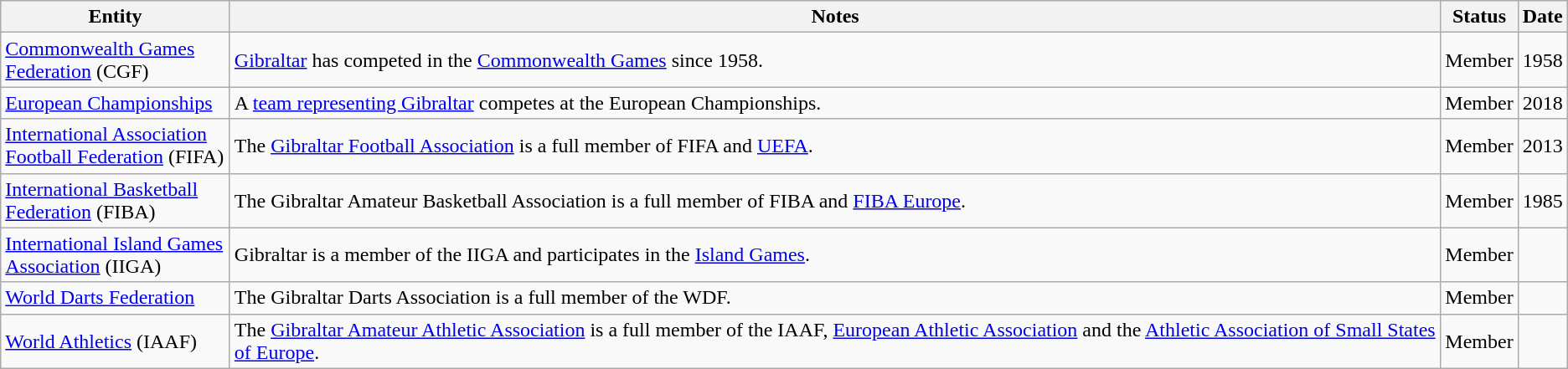<table class="wikitable sortable">
<tr>
<th style="width:175px;">Entity</th>
<th>Notes</th>
<th>Status</th>
<th>Date</th>
</tr>
<tr>
<td><a href='#'>Commonwealth Games Federation</a> (CGF)</td>
<td><a href='#'>Gibraltar</a> has competed in the <a href='#'>Commonwealth Games</a> since 1958.</td>
<td>Member</td>
<td>1958</td>
</tr>
<tr>
<td><a href='#'>European Championships</a></td>
<td>A <a href='#'>team representing Gibraltar</a> competes at the European Championships.</td>
<td>Member</td>
<td>2018</td>
</tr>
<tr>
<td><a href='#'>International Association Football Federation</a> (FIFA)</td>
<td>The <a href='#'>Gibraltar Football Association</a> is a full member of FIFA and <a href='#'>UEFA</a>.</td>
<td>Member</td>
<td>2013</td>
</tr>
<tr>
<td><a href='#'>International Basketball Federation</a> (FIBA)</td>
<td>The Gibraltar Amateur Basketball Association is a full member of FIBA and <a href='#'>FIBA Europe</a>.</td>
<td>Member</td>
<td>1985</td>
</tr>
<tr>
<td><a href='#'>International Island Games Association</a> (IIGA)</td>
<td>Gibraltar is a member of the IIGA and participates in the <a href='#'>Island Games</a>.</td>
<td>Member</td>
</tr>
<tr>
<td><a href='#'>World Darts Federation</a></td>
<td>The Gibraltar Darts Association is a full member of the WDF.</td>
<td>Member</td>
<td></td>
</tr>
<tr>
<td><a href='#'>World Athletics</a> (IAAF)</td>
<td>The <a href='#'>Gibraltar Amateur Athletic Association</a> is a full member of the IAAF, <a href='#'>European Athletic Association</a> and the <a href='#'>Athletic Association of Small States of Europe</a>.</td>
<td>Member</td>
<td></td>
</tr>
</table>
